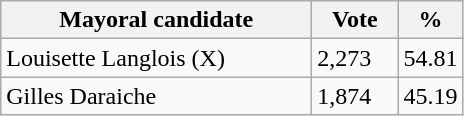<table class="wikitable">
<tr>
<th bgcolor="#DDDDFF" width="200px">Mayoral candidate</th>
<th bgcolor="#DDDDFF" width="50px">Vote</th>
<th bgcolor="#DDDDFF" width="30px">%</th>
</tr>
<tr>
<td>Louisette Langlois (X)</td>
<td>2,273</td>
<td>54.81</td>
</tr>
<tr>
<td>Gilles Daraiche</td>
<td>1,874</td>
<td>45.19</td>
</tr>
</table>
